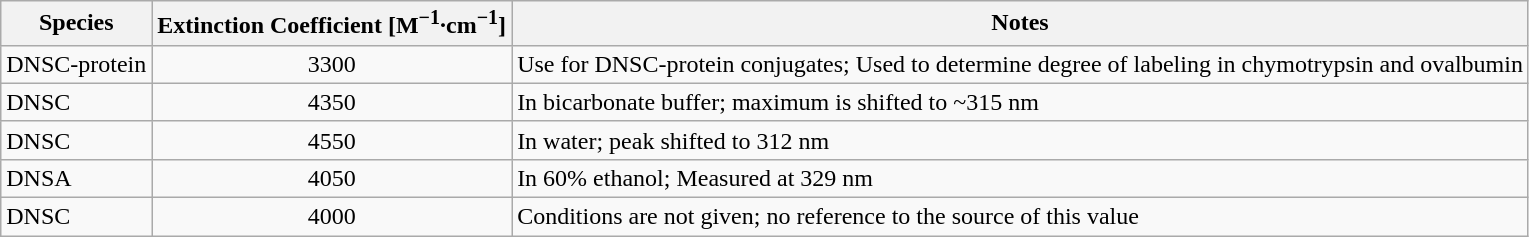<table class="wikitable" border="1">
<tr>
<th>Species</th>
<th>Extinction Coefficient [M<sup>−1</sup>·cm<sup>−1</sup>]</th>
<th>Notes</th>
</tr>
<tr>
<td>DNSC-protein</td>
<td align="center">3300</td>
<td>Use for DNSC-protein conjugates; Used to determine degree of labeling in chymotrypsin and ovalbumin</td>
</tr>
<tr>
<td>DNSC</td>
<td align="center">4350</td>
<td>In bicarbonate buffer; maximum is shifted to ~315 nm</td>
</tr>
<tr>
<td>DNSC</td>
<td align="center">4550</td>
<td>In water; peak shifted to 312 nm</td>
</tr>
<tr>
<td>DNSA</td>
<td align="center">4050</td>
<td>In 60% ethanol; Measured at 329 nm</td>
</tr>
<tr>
<td>DNSC</td>
<td align="center">4000</td>
<td>Conditions are not given; no reference to the source of this value</td>
</tr>
</table>
